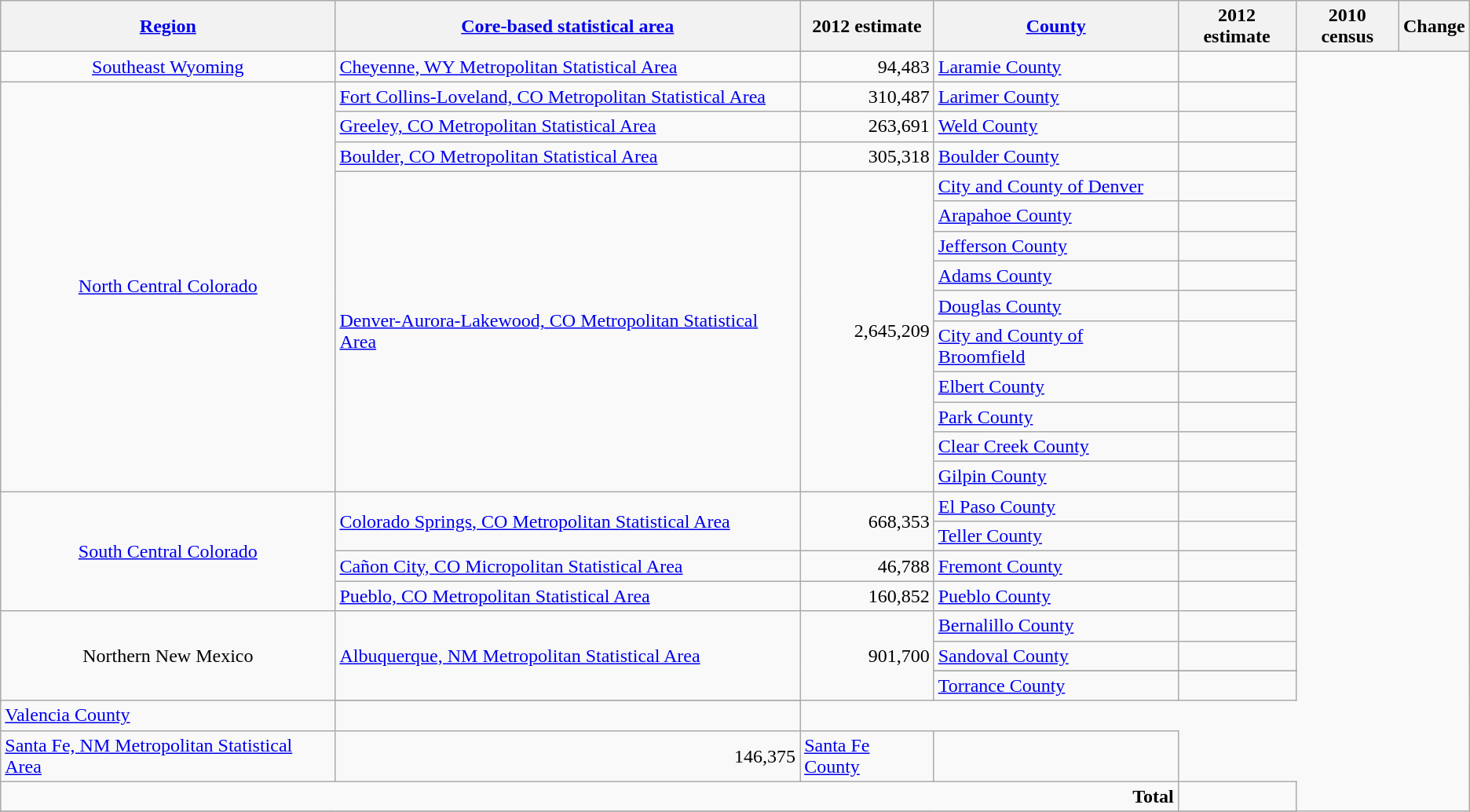<table class=wikitable>
<tr>
<th><a href='#'>Region</a></th>
<th><a href='#'>Core-based statistical area</a></th>
<th>2012 estimate</th>
<th><a href='#'>County</a></th>
<th>2012 estimate</th>
<th>2010 census</th>
<th>Change</th>
</tr>
<tr>
<td rowspan=1 align=center><a href='#'>Southeast Wyoming</a></td>
<td rowspan=1><a href='#'>Cheyenne, WY Metropolitan Statistical Area</a></td>
<td rowspan=1 align=right>94,483</td>
<td><a href='#'>Laramie County</a></td>
<td></td>
</tr>
<tr>
<td rowspan=13 align=center><a href='#'>North Central Colorado</a></td>
<td rowspan=1><a href='#'>Fort Collins-Loveland, CO Metropolitan Statistical Area</a></td>
<td rowspan=1 align=right>310,487</td>
<td><a href='#'>Larimer County</a></td>
<td></td>
</tr>
<tr>
<td rowspan=1><a href='#'>Greeley, CO Metropolitan Statistical Area</a></td>
<td rowspan=1 align=right>263,691</td>
<td><a href='#'>Weld County</a></td>
<td></td>
</tr>
<tr>
<td rowspan=1><a href='#'>Boulder, CO Metropolitan Statistical Area</a></td>
<td rowspan=1 align=right>305,318</td>
<td><a href='#'>Boulder County</a></td>
<td></td>
</tr>
<tr>
<td rowspan=10><a href='#'>Denver-Aurora-Lakewood, CO Metropolitan Statistical Area</a></td>
<td rowspan=10 align=right>2,645,209</td>
<td><a href='#'>City and County of Denver</a></td>
<td></td>
</tr>
<tr>
<td><a href='#'>Arapahoe County</a></td>
<td></td>
</tr>
<tr>
<td><a href='#'>Jefferson County</a></td>
<td></td>
</tr>
<tr>
<td><a href='#'>Adams County</a></td>
<td></td>
</tr>
<tr>
<td><a href='#'>Douglas County</a></td>
<td></td>
</tr>
<tr>
<td><a href='#'>City and County of Broomfield</a></td>
<td></td>
</tr>
<tr>
<td><a href='#'>Elbert County</a></td>
<td></td>
</tr>
<tr>
<td><a href='#'>Park County</a></td>
<td></td>
</tr>
<tr>
<td><a href='#'>Clear Creek County</a></td>
<td></td>
</tr>
<tr>
<td><a href='#'>Gilpin County</a></td>
<td></td>
</tr>
<tr>
<td rowspan=4 align=center><a href='#'>South Central Colorado</a></td>
<td rowspan=2><a href='#'>Colorado Springs, CO Metropolitan Statistical Area</a></td>
<td rowspan=2 align=right>668,353</td>
<td><a href='#'>El Paso County</a></td>
<td></td>
</tr>
<tr>
<td><a href='#'>Teller County</a></td>
<td></td>
</tr>
<tr>
<td rowspan=1><a href='#'>Cañon City, CO Micropolitan Statistical Area</a></td>
<td rowspan=1 align=right>46,788</td>
<td><a href='#'>Fremont County</a></td>
<td></td>
</tr>
<tr>
<td rowspan=1><a href='#'>Pueblo, CO Metropolitan Statistical Area</a></td>
<td rowspan=1 align=right>160,852</td>
<td><a href='#'>Pueblo County</a></td>
<td></td>
</tr>
<tr>
<td rowspan=5 align=center>Northern New Mexico</td>
<td rowspan=4><a href='#'>Albuquerque, NM Metropolitan Statistical Area</a></td>
<td rowspan=4 align=right>901,700</td>
<td><a href='#'>Bernalillo County</a></td>
<td></td>
</tr>
<tr>
<td><a href='#'>Sandoval County</a></td>
<td></td>
</tr>
<tr>
</tr>
<tr>
<td><a href='#'>Torrance County</a></td>
<td></td>
</tr>
<tr>
</tr>
<tr>
<td><a href='#'>Valencia County</a></td>
<td></td>
</tr>
<tr>
<td rowspan=1><a href='#'>Santa Fe, NM Metropolitan Statistical Area</a></td>
<td rowspan=1 align=right>146,375</td>
<td><a href='#'>Santa Fe County</a></td>
<td></td>
</tr>
<tr>
<td colspan=4 align=right><strong>Total</strong></td>
<td></td>
</tr>
<tr>
</tr>
</table>
